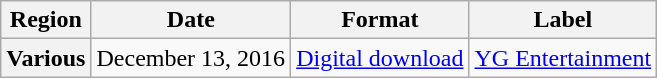<table class="wikitable plainrowheaders">
<tr>
<th scope="col">Region</th>
<th scope="col">Date</th>
<th scope="col">Format</th>
<th scope="col">Label</th>
</tr>
<tr>
<th scope="row">Various</th>
<td>December 13, 2016</td>
<td><a href='#'>Digital download</a></td>
<td><a href='#'>YG Entertainment</a></td>
</tr>
</table>
